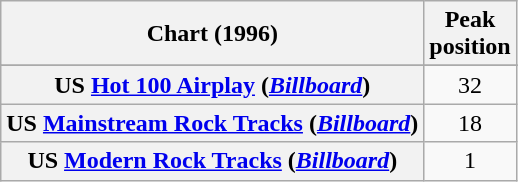<table class="wikitable sortable plainrowheaders"  style="text-align:center">
<tr>
<th scope="col">Chart (1996)</th>
<th scope="col">Peak<br>position</th>
</tr>
<tr>
</tr>
<tr>
</tr>
<tr>
</tr>
<tr>
</tr>
<tr>
</tr>
<tr>
</tr>
<tr>
</tr>
<tr>
</tr>
<tr>
<th scope="row">US <a href='#'>Hot 100 Airplay</a> (<em><a href='#'>Billboard</a></em>)</th>
<td>32</td>
</tr>
<tr>
<th scope="row">US <a href='#'>Mainstream Rock Tracks</a> (<em><a href='#'>Billboard</a></em>)</th>
<td>18</td>
</tr>
<tr>
<th scope="row">US <a href='#'>Modern Rock Tracks</a> (<em><a href='#'>Billboard</a></em>)</th>
<td>1</td>
</tr>
</table>
